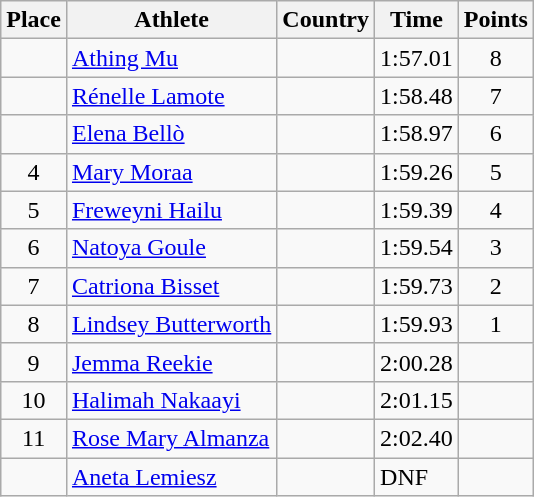<table class="wikitable">
<tr>
<th>Place</th>
<th>Athlete</th>
<th>Country</th>
<th>Time</th>
<th>Points</th>
</tr>
<tr>
<td align=center></td>
<td><a href='#'>Athing Mu</a></td>
<td></td>
<td>1:57.01</td>
<td align=center>8</td>
</tr>
<tr>
<td align=center></td>
<td><a href='#'>Rénelle Lamote</a></td>
<td></td>
<td>1:58.48</td>
<td align=center>7</td>
</tr>
<tr>
<td align=center></td>
<td><a href='#'>Elena Bellò</a></td>
<td></td>
<td>1:58.97</td>
<td align=center>6</td>
</tr>
<tr>
<td align=center>4</td>
<td><a href='#'>Mary Moraa</a></td>
<td></td>
<td>1:59.26</td>
<td align=center>5</td>
</tr>
<tr>
<td align=center>5</td>
<td><a href='#'>Freweyni Hailu</a></td>
<td></td>
<td>1:59.39</td>
<td align=center>4</td>
</tr>
<tr>
<td align=center>6</td>
<td><a href='#'>Natoya Goule</a></td>
<td></td>
<td>1:59.54</td>
<td align=center>3</td>
</tr>
<tr>
<td align=center>7</td>
<td><a href='#'>Catriona Bisset</a></td>
<td></td>
<td>1:59.73</td>
<td align=center>2</td>
</tr>
<tr>
<td align=center>8</td>
<td><a href='#'>Lindsey Butterworth</a></td>
<td></td>
<td>1:59.93</td>
<td align=center>1</td>
</tr>
<tr>
<td align=center>9</td>
<td><a href='#'>Jemma Reekie</a></td>
<td></td>
<td>2:00.28</td>
<td align=center></td>
</tr>
<tr>
<td align=center>10</td>
<td><a href='#'>Halimah Nakaayi</a></td>
<td></td>
<td>2:01.15</td>
<td align=center></td>
</tr>
<tr>
<td align=center>11</td>
<td><a href='#'>Rose Mary Almanza</a></td>
<td></td>
<td>2:02.40</td>
<td align=center></td>
</tr>
<tr>
<td align=center></td>
<td><a href='#'>Aneta Lemiesz</a></td>
<td></td>
<td>DNF</td>
<td align=center></td>
</tr>
</table>
